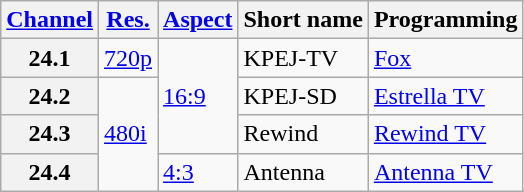<table class="wikitable">
<tr>
<th scope = "col"><a href='#'>Channel</a></th>
<th scope = "col"><a href='#'>Res.</a></th>
<th scope = "col"><a href='#'>Aspect</a></th>
<th scope = "col">Short name</th>
<th scope = "col">Programming</th>
</tr>
<tr>
<th scope = "row">24.1</th>
<td><a href='#'>720p</a></td>
<td rowspan="3"><a href='#'>16:9</a></td>
<td>KPEJ-TV</td>
<td><a href='#'>Fox</a></td>
</tr>
<tr>
<th scope = "row">24.2</th>
<td rowspan="3"><a href='#'>480i</a></td>
<td>KPEJ-SD</td>
<td><a href='#'>Estrella TV</a></td>
</tr>
<tr>
<th scope = "row">24.3</th>
<td>Rewind</td>
<td><a href='#'>Rewind TV</a></td>
</tr>
<tr>
<th scope = "row">24.4</th>
<td><a href='#'>4:3</a></td>
<td>Antenna</td>
<td><a href='#'>Antenna TV</a></td>
</tr>
</table>
